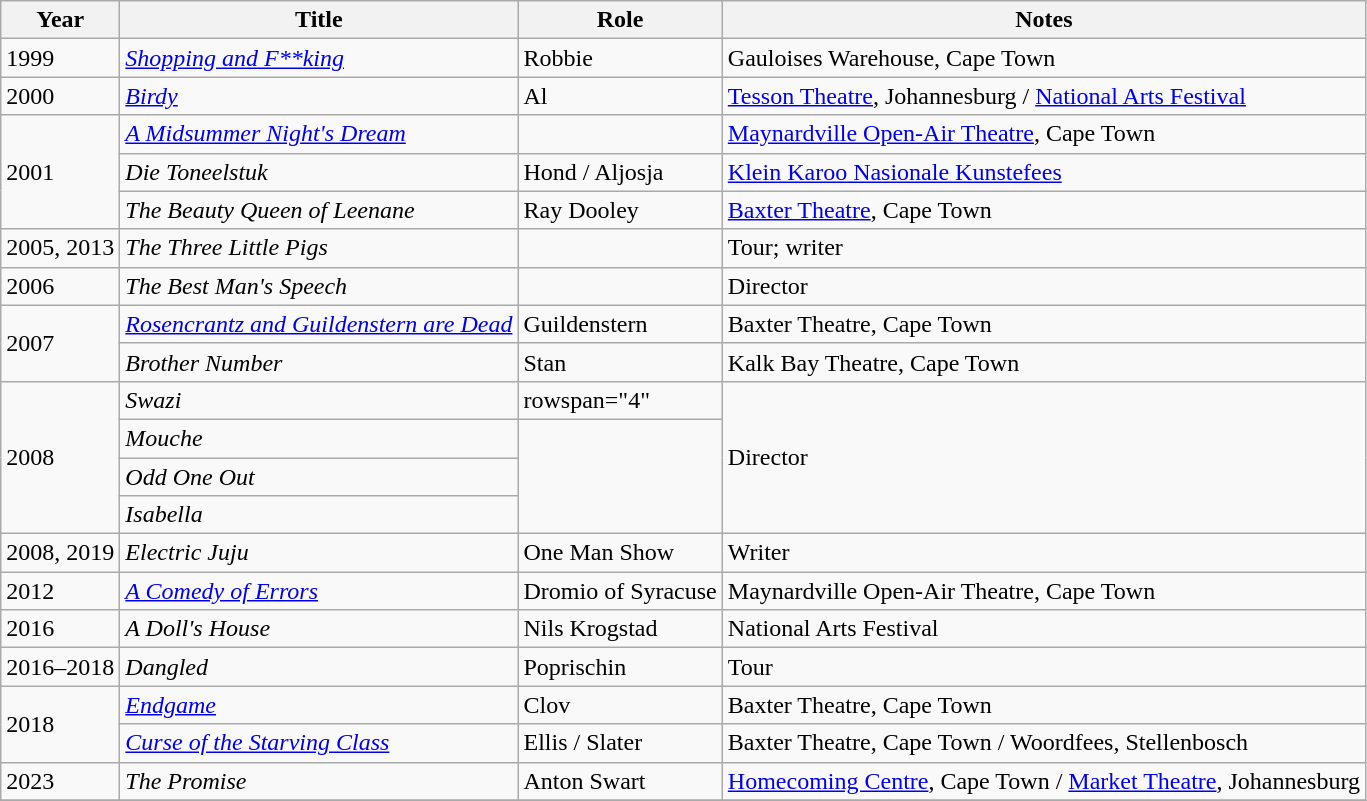<table class="wikitable sortable">
<tr>
<th>Year</th>
<th>Title</th>
<th>Role</th>
<th class="unsortable">Notes</th>
</tr>
<tr>
<td>1999</td>
<td><em><a href='#'>Shopping and F**king</a></em></td>
<td>Robbie</td>
<td>Gauloises Warehouse, Cape Town</td>
</tr>
<tr>
<td>2000</td>
<td><em><a href='#'>Birdy</a></em></td>
<td>Al</td>
<td><a href='#'>Tesson Theatre</a>, Johannesburg / <a href='#'>National Arts Festival</a></td>
</tr>
<tr>
<td rowspan="3">2001</td>
<td><em><a href='#'>A Midsummer Night's Dream</a></em></td>
<td></td>
<td><a href='#'>Maynardville Open-Air Theatre</a>, Cape Town</td>
</tr>
<tr>
<td><em>Die Toneelstuk</em></td>
<td>Hond / Aljosja</td>
<td><a href='#'>Klein Karoo Nasionale Kunstefees</a></td>
</tr>
<tr>
<td><em>The Beauty Queen of Leenane</em></td>
<td>Ray Dooley</td>
<td><a href='#'>Baxter Theatre</a>, Cape Town</td>
</tr>
<tr>
<td>2005, 2013</td>
<td><em>The Three Little Pigs</em></td>
<td></td>
<td>Tour; writer</td>
</tr>
<tr>
<td>2006</td>
<td><em>The Best Man's Speech</em></td>
<td></td>
<td>Director</td>
</tr>
<tr>
<td rowspan="2">2007</td>
<td><em><a href='#'>Rosencrantz and Guildenstern are Dead</a></em></td>
<td>Guildenstern</td>
<td>Baxter Theatre, Cape Town</td>
</tr>
<tr>
<td><em>Brother Number</em></td>
<td>Stan</td>
<td>Kalk Bay Theatre, Cape Town</td>
</tr>
<tr>
<td rowspan="4">2008</td>
<td><em>Swazi</em></td>
<td>rowspan="4" </td>
<td rowspan="4">Director</td>
</tr>
<tr>
<td><em>Mouche</em></td>
</tr>
<tr>
<td><em>Odd One Out</em></td>
</tr>
<tr>
<td><em>Isabella</em></td>
</tr>
<tr>
<td>2008, 2019</td>
<td><em>Electric Juju</em></td>
<td>One Man Show</td>
<td>Writer</td>
</tr>
<tr>
<td>2012</td>
<td><em><a href='#'>A Comedy of Errors</a></em></td>
<td>Dromio of Syracuse</td>
<td>Maynardville Open-Air Theatre, Cape Town</td>
</tr>
<tr>
<td>2016</td>
<td><em>A Doll's House</em></td>
<td>Nils Krogstad</td>
<td>National Arts Festival</td>
</tr>
<tr>
<td>2016–2018</td>
<td><em>Dangled</em></td>
<td>Poprischin</td>
<td>Tour</td>
</tr>
<tr>
<td rowspan="2">2018</td>
<td><em><a href='#'>Endgame</a></em></td>
<td>Clov</td>
<td>Baxter Theatre, Cape Town</td>
</tr>
<tr>
<td><em><a href='#'>Curse of the Starving Class</a></em></td>
<td>Ellis / Slater</td>
<td>Baxter Theatre, Cape Town / Woordfees, Stellenbosch</td>
</tr>
<tr>
<td>2023</td>
<td><em>The Promise</em></td>
<td>Anton Swart</td>
<td><a href='#'>Homecoming Centre</a>, Cape Town / <a href='#'>Market Theatre</a>, Johannesburg</td>
</tr>
<tr>
</tr>
</table>
